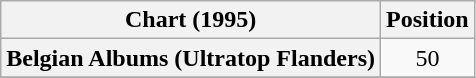<table class="wikitable plainrowheaders" style="text-align:center">
<tr>
<th scope="col">Chart (1995)</th>
<th scope="col">Position</th>
</tr>
<tr>
<th scope="row">Belgian Albums (Ultratop Flanders)</th>
<td>50</td>
</tr>
<tr>
</tr>
</table>
